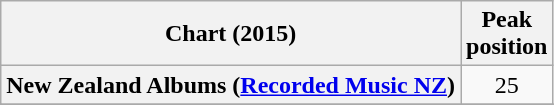<table class="wikitable sortable plainrowheaders" style="text-align:center">
<tr>
<th scope="col">Chart (2015)</th>
<th scope="col">Peak<br>position</th>
</tr>
<tr>
<th scope="row">New Zealand Albums (<a href='#'>Recorded Music NZ</a>)</th>
<td>25</td>
</tr>
<tr>
</tr>
<tr>
</tr>
<tr>
</tr>
</table>
